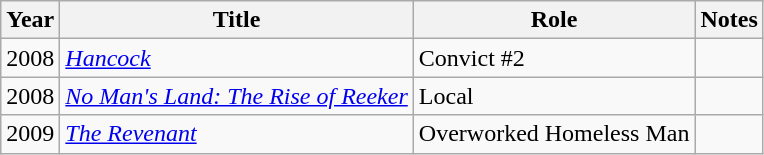<table class="wikitable">
<tr>
<th>Year</th>
<th>Title</th>
<th>Role</th>
<th>Notes</th>
</tr>
<tr>
<td>2008</td>
<td><em><a href='#'>Hancock</a></em></td>
<td>Convict #2</td>
<td></td>
</tr>
<tr>
<td>2008</td>
<td><em><a href='#'>No Man's Land: The Rise of Reeker</a></em></td>
<td>Local</td>
<td></td>
</tr>
<tr>
<td>2009</td>
<td><em><a href='#'>The Revenant</a></em></td>
<td>Overworked Homeless Man</td>
<td></td>
</tr>
</table>
